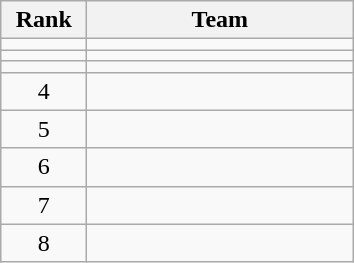<table class="wikitable" style="text-align: center">
<tr>
<th width=50>Rank</th>
<th width=170>Team</th>
</tr>
<tr>
<td></td>
<td align=left></td>
</tr>
<tr>
<td></td>
<td align=left></td>
</tr>
<tr>
<td></td>
<td align=left></td>
</tr>
<tr>
<td>4</td>
<td align=left></td>
</tr>
<tr>
<td>5</td>
<td align=left></td>
</tr>
<tr>
<td>6</td>
<td align=left></td>
</tr>
<tr>
<td>7</td>
<td align=left></td>
</tr>
<tr>
<td>8</td>
<td align=left></td>
</tr>
</table>
